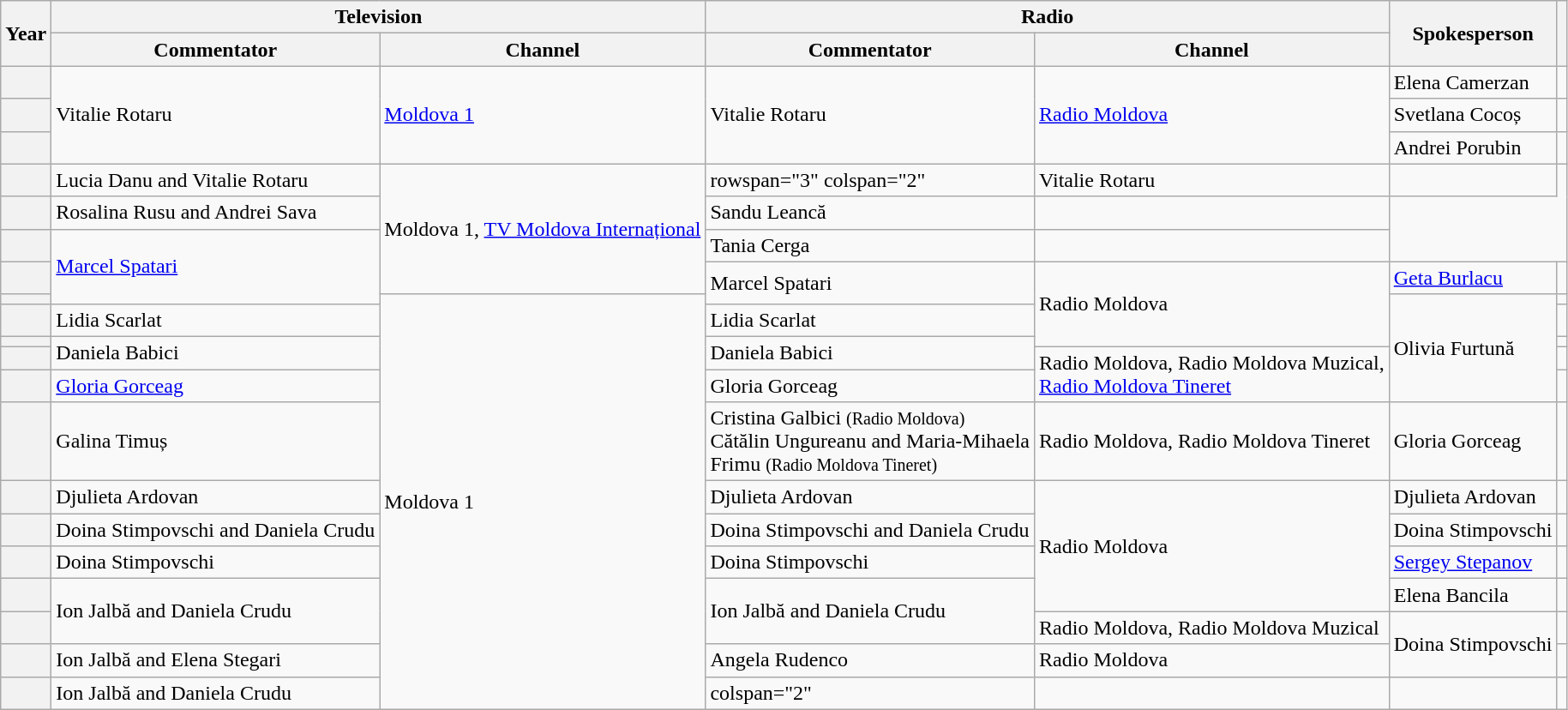<table class="wikitable sortable plainrowheaders">
<tr>
<th scope="col" rowspan="2">Year</th>
<th scope="colgroup" colspan="2">Television</th>
<th scope="colgroup" colspan="2">Radio</th>
<th scope="col" rowspan="2">Spokesperson</th>
<th scope="col" rowspan="2"></th>
</tr>
<tr>
<th scope="col">Commentator</th>
<th scope="col">Channel</th>
<th scope="col">Commentator</th>
<th scope="col">Channel</th>
</tr>
<tr>
<th scope="row"></th>
<td rowspan="3">Vitalie Rotaru</td>
<td rowspan="3"><a href='#'>Moldova 1</a></td>
<td rowspan="3">Vitalie Rotaru</td>
<td rowspan="3"><a href='#'>Radio Moldova</a></td>
<td>Elena Camerzan</td>
<td></td>
</tr>
<tr>
<th scope="row"></th>
<td>Svetlana Cocoș</td>
<td></td>
</tr>
<tr>
<th scope="row"></th>
<td>Andrei Porubin</td>
<td></td>
</tr>
<tr>
<th scope="row"></th>
<td>Lucia Danu and Vitalie Rotaru</td>
<td rowspan="4">Moldova 1, <a href='#'>TV Moldova Internațional</a></td>
<td>rowspan="3" colspan="2" </td>
<td>Vitalie Rotaru</td>
<td></td>
</tr>
<tr>
<th scope="row"></th>
<td>Rosalina Rusu and Andrei Sava</td>
<td>Sandu Leancă</td>
<td></td>
</tr>
<tr>
<th scope="row"></th>
<td rowspan="3"><a href='#'>Marcel Spatari</a></td>
<td>Tania Cerga</td>
<td></td>
</tr>
<tr>
<th scope="row"></th>
<td rowspan="2">Marcel Spatari</td>
<td rowspan="4">Radio Moldova</td>
<td><a href='#'>Geta Burlacu</a></td>
<td></td>
</tr>
<tr>
<th scope="row"></th>
<td rowspan="13">Moldova 1</td>
<td rowspan=5>Olivia Furtună</td>
<td></td>
</tr>
<tr>
<th scope="row"></th>
<td>Lidia Scarlat</td>
<td>Lidia Scarlat</td>
<td></td>
</tr>
<tr>
<th scope="row"></th>
<td rowspan=2>Daniela Babici</td>
<td rowspan="2">Daniela Babici</td>
<td></td>
</tr>
<tr>
<th scope="row"></th>
<td rowspan="2">Radio Moldova, Radio Moldova Muzical,<br><a href='#'>Radio Moldova Tineret</a></td>
<td></td>
</tr>
<tr>
<th scope="row"></th>
<td><a href='#'>Gloria Gorceag</a></td>
<td>Gloria Gorceag</td>
<td></td>
</tr>
<tr>
<th scope="row"></th>
<td>Galina Timuș</td>
<td>Cristina Galbici <small>(Radio Moldova)</small><br>Cătălin Ungureanu and Maria-Mihaela<br> Frimu <small>(Radio Moldova Tineret)</small></td>
<td>Radio Moldova, Radio Moldova Tineret</td>
<td>Gloria Gorceag</td>
<td></td>
</tr>
<tr>
<th scope="row"></th>
<td>Djulieta Ardovan</td>
<td>Djulieta Ardovan</td>
<td rowspan="4">Radio Moldova</td>
<td>Djulieta Ardovan</td>
<td></td>
</tr>
<tr>
<th scope="row"></th>
<td>Doina Stimpovschi and Daniela Crudu</td>
<td>Doina Stimpovschi and Daniela Crudu</td>
<td>Doina Stimpovschi</td>
<td></td>
</tr>
<tr>
<th scope="row"></th>
<td>Doina Stimpovschi</td>
<td>Doina Stimpovschi</td>
<td><a href='#'>Sergey Stepanov</a></td>
<td></td>
</tr>
<tr>
<th scope="row"></th>
<td rowspan="2">Ion Jalbă and Daniela Crudu</td>
<td rowspan="2">Ion Jalbă and Daniela Crudu</td>
<td>Elena Bancila</td>
<td></td>
</tr>
<tr>
<th scope="row"></th>
<td>Radio Moldova, Radio Moldova Muzical</td>
<td rowspan=2>Doina Stimpovschi</td>
<td></td>
</tr>
<tr>
<th scope="row"></th>
<td>Ion Jalbă and Elena Stegari</td>
<td>Angela Rudenco</td>
<td>Radio Moldova</td>
<td></td>
</tr>
<tr>
<th scope="row"></th>
<td>Ion Jalbă and Daniela Crudu</td>
<td>colspan="2" </td>
<td></td>
<td></td>
</tr>
</table>
